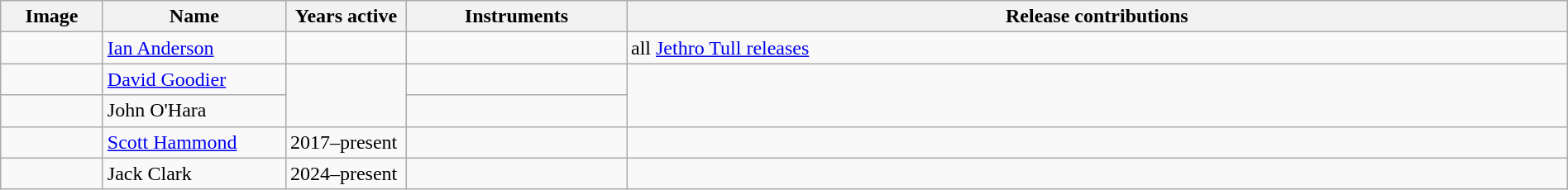<table class="wikitable" border="1" width=100%>
<tr>
<th width="75">Image</th>
<th width="140">Name</th>
<th width="90">Years active</th>
<th width="170">Instruments</th>
<th>Release contributions</th>
</tr>
<tr>
<td></td>
<td><a href='#'>Ian Anderson</a></td>
<td></td>
<td></td>
<td>all <a href='#'>Jethro Tull releases</a></td>
</tr>
<tr>
<td></td>
<td><a href='#'>David Goodier</a></td>
<td rowspan="2"></td>
<td></td>
<td rowspan="2"></td>
</tr>
<tr>
<td></td>
<td>John O'Hara</td>
<td></td>
</tr>
<tr>
<td></td>
<td><a href='#'>Scott Hammond</a></td>
<td>2017–present</td>
<td></td>
<td></td>
</tr>
<tr>
<td></td>
<td>Jack Clark</td>
<td>2024–present</td>
<td></td>
<td></td>
</tr>
</table>
